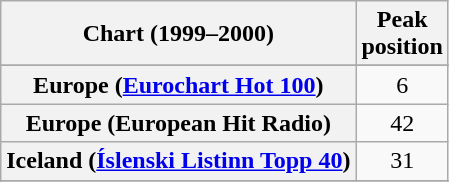<table class="wikitable sortable plainrowheaders" style="text-align:center">
<tr>
<th>Chart (1999–2000)</th>
<th>Peak<br>position</th>
</tr>
<tr>
</tr>
<tr>
</tr>
<tr>
</tr>
<tr>
</tr>
<tr>
<th scope="row">Europe (<a href='#'>Eurochart Hot 100</a>)</th>
<td>6</td>
</tr>
<tr>
<th scope="row">Europe (European Hit Radio)</th>
<td>42</td>
</tr>
<tr>
<th scope="row">Iceland (<a href='#'>Íslenski Listinn Topp 40</a>)</th>
<td>31</td>
</tr>
<tr>
</tr>
<tr>
</tr>
<tr>
</tr>
<tr>
</tr>
<tr>
</tr>
<tr>
</tr>
<tr>
</tr>
<tr>
</tr>
<tr>
</tr>
<tr>
</tr>
<tr>
</tr>
<tr>
</tr>
</table>
